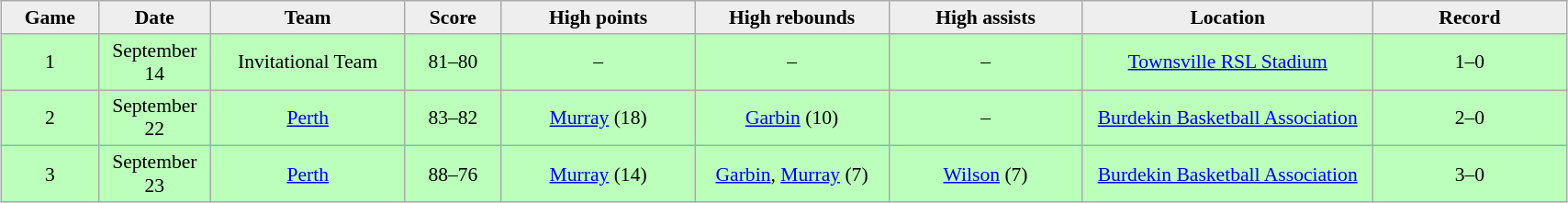<table class="wikitable" style="font-size:90%; text-align: center; width: 90%; margin:1em auto;">
<tr>
<th style="background:#eee; width: 5%;">Game</th>
<th style="background:#eee; width: 5%;">Date</th>
<th style="background:#eee; width: 10%;">Team</th>
<th style="background:#eee; width: 5%;">Score</th>
<th style="background:#eee; width: 10%;">High points</th>
<th style="background:#eee; width: 10%;">High rebounds</th>
<th style="background:#eee; width: 10%;">High assists</th>
<th style="background:#eee; width: 15%;">Location</th>
<th style="background:#eee; width: 10%;">Record</th>
</tr>
<tr style= "background:#bfb;">
<td>1</td>
<td>September <br> 14</td>
<td>Invitational Team</td>
<td>81–80</td>
<td>–</td>
<td>–</td>
<td>–</td>
<td><a href='#'>Townsville RSL Stadium</a></td>
<td>1–0</td>
</tr>
<tr style= "background:#bfb;">
<td>2</td>
<td>September <br> 22</td>
<td><a href='#'>Perth</a></td>
<td>83–82</td>
<td><a href='#'>Murray</a> (18)</td>
<td><a href='#'>Garbin</a> (10)</td>
<td>–</td>
<td><a href='#'>Burdekin Basketball Association</a></td>
<td>2–0</td>
</tr>
<tr style= "background:#bfb;">
<td>3</td>
<td>September <br> 23</td>
<td><a href='#'>Perth</a></td>
<td>88–76</td>
<td><a href='#'>Murray</a> (14)</td>
<td><a href='#'>Garbin</a>, <a href='#'>Murray</a> (7)</td>
<td><a href='#'>Wilson</a> (7)</td>
<td><a href='#'>Burdekin Basketball Association</a></td>
<td>3–0</td>
</tr>
</table>
